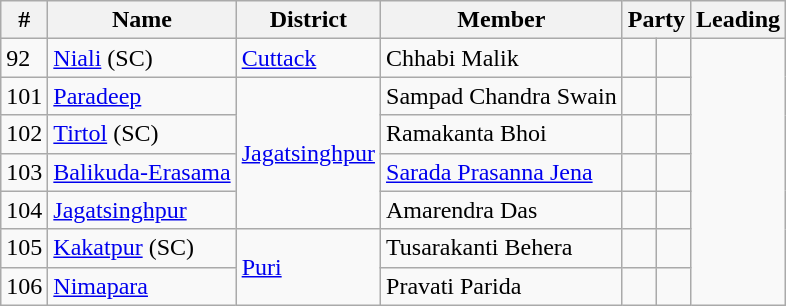<table class="wikitable sortable">
<tr>
<th>#</th>
<th>Name</th>
<th>District</th>
<th>Member</th>
<th colspan="2">Party</th>
<th colspan="2">Leading<br></th>
</tr>
<tr>
<td>92</td>
<td><a href='#'>Niali</a> (SC)</td>
<td><a href='#'>Cuttack</a></td>
<td>Chhabi Malik</td>
<td></td>
<td></td>
</tr>
<tr>
<td>101</td>
<td><a href='#'>Paradeep</a></td>
<td rowspan="4"><a href='#'>Jagatsinghpur</a></td>
<td>Sampad Chandra Swain</td>
<td></td>
<td></td>
</tr>
<tr>
<td>102</td>
<td><a href='#'>Tirtol</a> (SC)</td>
<td>Ramakanta Bhoi</td>
<td></td>
<td></td>
</tr>
<tr>
<td>103</td>
<td><a href='#'>Balikuda-Erasama</a></td>
<td><a href='#'>Sarada Prasanna Jena</a></td>
<td></td>
<td></td>
</tr>
<tr>
<td>104</td>
<td><a href='#'>Jagatsinghpur</a></td>
<td>Amarendra Das</td>
<td></td>
<td></td>
</tr>
<tr>
<td>105</td>
<td><a href='#'>Kakatpur</a> (SC)</td>
<td rowspan="2"><a href='#'>Puri</a></td>
<td>Tusarakanti Behera</td>
<td></td>
<td></td>
</tr>
<tr>
<td>106</td>
<td><a href='#'>Nimapara</a></td>
<td>Pravati Parida</td>
<td></td>
<td></td>
</tr>
</table>
